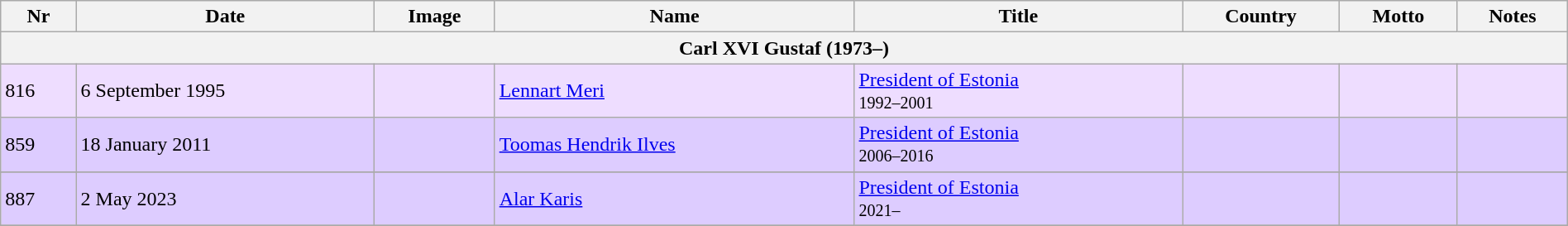<table class="wikitable" width=100%>
<tr>
<th>Nr</th>
<th>Date</th>
<th>Image</th>
<th>Name</th>
<th>Title</th>
<th>Country</th>
<th>Motto</th>
<th>Notes</th>
</tr>
<tr>
<th colspan=8>Carl XVI Gustaf (1973–)</th>
</tr>
<tr bgcolor="#EEDDFF">
<td>816</td>
<td>6 September 1995</td>
<td></td>
<td><a href='#'>Lennart Meri</a></td>
<td><a href='#'>President of Estonia</a><br><small>1992–2001</small></td>
<td></td>
<td></td>
<td></td>
</tr>
<tr bgcolor="#DDCCFF">
<td>859</td>
<td>18 January 2011</td>
<td></td>
<td><a href='#'>Toomas Hendrik Ilves</a></td>
<td><a href='#'>President of Estonia</a><br><small>2006–2016</small></td>
<td></td>
<td></td>
<td></td>
</tr>
<tr>
</tr>
<tr bgcolor="#DDCCFF">
<td>887</td>
<td>2 May 2023</td>
<td></td>
<td><a href='#'>Alar Karis</a></td>
<td><a href='#'>President of Estonia</a><br><small>2021–</small></td>
<td></td>
<td></td>
<td></td>
</tr>
<tr>
</tr>
</table>
